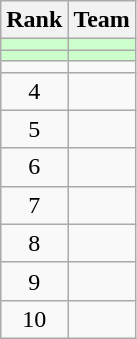<table class="wikitable" style="text-align: center">
<tr>
<th>Rank</th>
<th>Team</th>
</tr>
<tr bgcolor=#ccffcc>
<td></td>
<td align=left></td>
</tr>
<tr bgcolor=#ccffcc>
<td></td>
<td align=left></td>
</tr>
<tr>
<td></td>
<td align=left></td>
</tr>
<tr>
<td>4</td>
<td align=left></td>
</tr>
<tr>
<td>5</td>
<td align=left></td>
</tr>
<tr>
<td>6</td>
<td align=left></td>
</tr>
<tr>
<td>7</td>
<td align=left></td>
</tr>
<tr>
<td>8</td>
<td align=left></td>
</tr>
<tr>
<td>9</td>
<td align=left></td>
</tr>
<tr>
<td>10</td>
<td align=left></td>
</tr>
</table>
